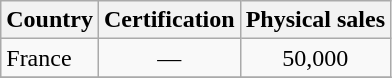<table class="wikitable">
<tr>
<th>Country</th>
<th>Certification</th>
<th>Physical sales</th>
</tr>
<tr>
<td>France</td>
<td align="center">—</td>
<td align="center">50,000</td>
</tr>
<tr>
</tr>
</table>
